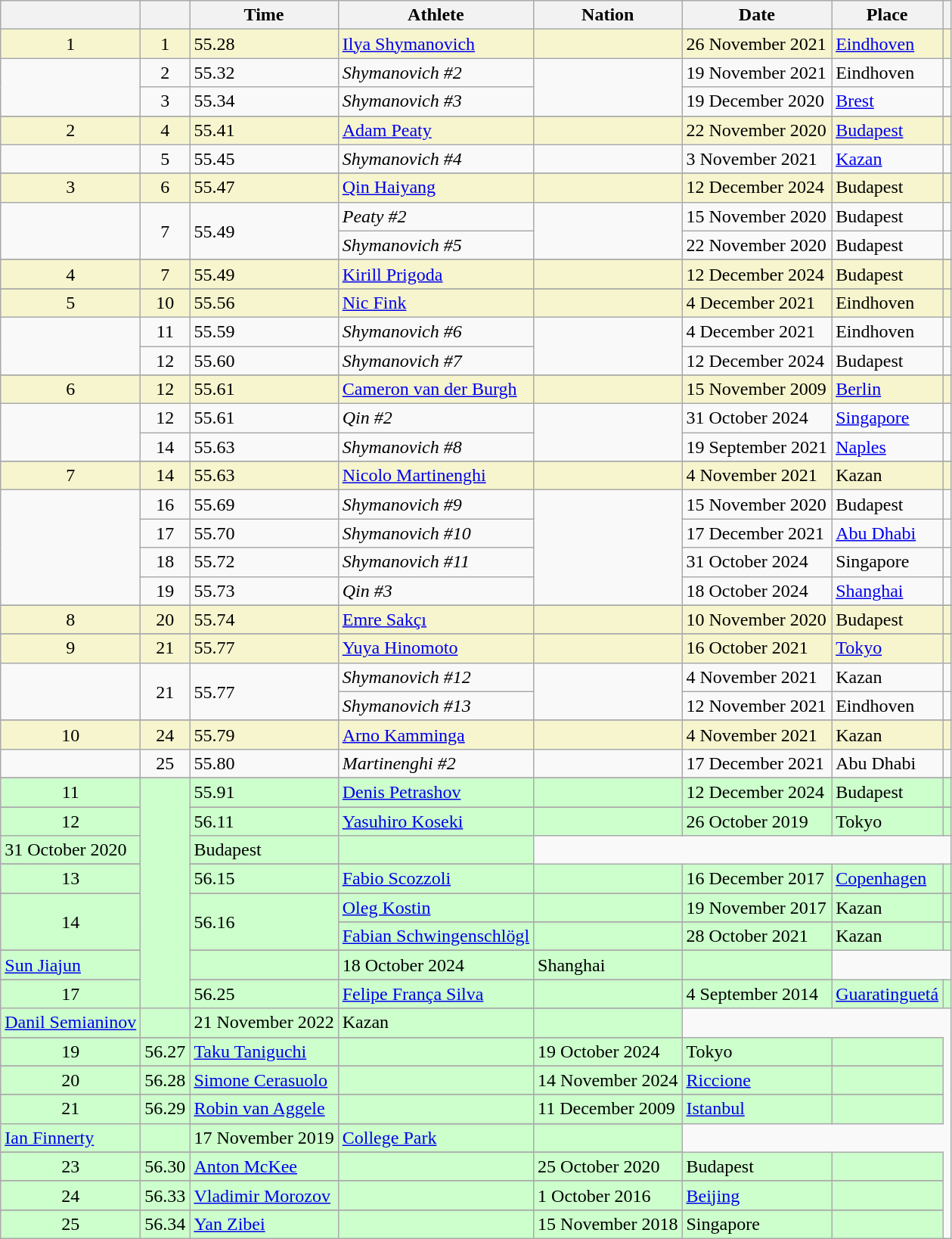<table class="wikitable sortable">
<tr>
<th></th>
<th></th>
<th>Time</th>
<th>Athlete</th>
<th>Nation</th>
<th>Date</th>
<th>Place</th>
<th class="unsortable"></th>
</tr>
<tr bgcolor=f6F5CE>
<td align=center>1</td>
<td align=center>1</td>
<td>55.28</td>
<td><a href='#'>Ilya Shymanovich</a></td>
<td></td>
<td>26 November 2021</td>
<td><a href='#'>Eindhoven</a></td>
<td></td>
</tr>
<tr>
<td rowspan="2"></td>
<td align=center>2</td>
<td>55.32</td>
<td><em>Shymanovich #2</em></td>
<td rowspan="2"></td>
<td>19 November 2021</td>
<td>Eindhoven</td>
<td></td>
</tr>
<tr>
<td align=center>3</td>
<td>55.34</td>
<td><em>Shymanovich #3</em></td>
<td>19 December 2020</td>
<td><a href='#'>Brest</a></td>
<td></td>
</tr>
<tr>
</tr>
<tr bgcolor=f6F5CE>
<td align=center>2</td>
<td align=center>4</td>
<td>55.41</td>
<td><a href='#'>Adam Peaty</a></td>
<td></td>
<td>22 November 2020</td>
<td><a href='#'>Budapest</a></td>
<td></td>
</tr>
<tr>
<td></td>
<td align=center>5</td>
<td>55.45</td>
<td><em>Shymanovich #4</em></td>
<td></td>
<td>3 November 2021</td>
<td><a href='#'>Kazan</a></td>
<td></td>
</tr>
<tr>
</tr>
<tr bgcolor=f6F5CE>
<td align=center>3</td>
<td align=center>6</td>
<td>55.47</td>
<td><a href='#'>Qin Haiyang</a></td>
<td></td>
<td>12 December 2024</td>
<td>Budapest</td>
<td></td>
</tr>
<tr>
<td rowspan="2"></td>
<td rowspan="2" align=center>7</td>
<td rowspan="2">55.49</td>
<td><em>Peaty #2</em></td>
<td rowspan="2"></td>
<td>15 November 2020</td>
<td>Budapest</td>
<td></td>
</tr>
<tr>
<td><em>Shymanovich #5</em></td>
<td>22 November 2020</td>
<td>Budapest</td>
<td></td>
</tr>
<tr>
</tr>
<tr bgcolor=f6F5CE>
<td align=center>4</td>
<td align=center>7</td>
<td>55.49</td>
<td><a href='#'>Kirill Prigoda</a></td>
<td></td>
<td>12 December 2024</td>
<td>Budapest</td>
<td></td>
</tr>
<tr>
</tr>
<tr bgcolor=f6F5CE>
<td align=center>5</td>
<td align=center>10</td>
<td>55.56</td>
<td><a href='#'>Nic Fink</a></td>
<td></td>
<td>4 December 2021</td>
<td>Eindhoven</td>
<td></td>
</tr>
<tr>
<td rowspan="2"></td>
<td align=center>11</td>
<td>55.59</td>
<td><em>Shymanovich #6</em></td>
<td rowspan="2"></td>
<td>4 December 2021</td>
<td>Eindhoven</td>
<td></td>
</tr>
<tr>
<td align=center>12</td>
<td>55.60</td>
<td><em>Shymanovich #7</em></td>
<td>12 December 2024</td>
<td>Budapest</td>
<td></td>
</tr>
<tr>
</tr>
<tr bgcolor=f6F5CE>
<td align=center>6</td>
<td align=center>12</td>
<td>55.61</td>
<td><a href='#'>Cameron van der Burgh</a></td>
<td></td>
<td>15 November 2009</td>
<td><a href='#'>Berlin</a></td>
<td></td>
</tr>
<tr>
<td rowspan="2"></td>
<td align=center>12</td>
<td>55.61</td>
<td><em>Qin #2</em></td>
<td rowspan="2"></td>
<td>31 October 2024</td>
<td><a href='#'>Singapore</a></td>
<td></td>
</tr>
<tr>
<td align=center>14</td>
<td>55.63</td>
<td><em>Shymanovich #8</em></td>
<td>19 September 2021</td>
<td><a href='#'>Naples</a></td>
<td></td>
</tr>
<tr>
</tr>
<tr bgcolor=f6F5CE>
<td align=center>7</td>
<td align=center>14</td>
<td>55.63</td>
<td><a href='#'>Nicolo Martinenghi</a></td>
<td></td>
<td>4 November 2021</td>
<td>Kazan</td>
<td></td>
</tr>
<tr>
<td rowspan="4"></td>
<td align=center>16</td>
<td>55.69</td>
<td><em>Shymanovich #9</em></td>
<td rowspan="4"></td>
<td>15 November 2020</td>
<td>Budapest</td>
<td></td>
</tr>
<tr>
<td align=center>17</td>
<td>55.70</td>
<td><em>Shymanovich #10</em></td>
<td>17 December 2021</td>
<td><a href='#'>Abu Dhabi</a></td>
<td></td>
</tr>
<tr>
<td align=center>18</td>
<td>55.72</td>
<td><em>Shymanovich #11</em></td>
<td>31 October 2024</td>
<td>Singapore</td>
<td></td>
</tr>
<tr>
<td align=center>19</td>
<td>55.73</td>
<td><em>Qin #3</em></td>
<td>18 October 2024</td>
<td><a href='#'>Shanghai</a></td>
<td></td>
</tr>
<tr>
</tr>
<tr bgcolor=f6F5CE>
<td align=center>8</td>
<td align=center>20</td>
<td>55.74</td>
<td><a href='#'>Emre Sakçı</a></td>
<td></td>
<td>10 November 2020</td>
<td>Budapest</td>
<td></td>
</tr>
<tr>
</tr>
<tr bgcolor=f6F5CE>
<td align=center>9</td>
<td align=center>21</td>
<td>55.77</td>
<td><a href='#'>Yuya Hinomoto</a></td>
<td></td>
<td>16 October 2021</td>
<td><a href='#'>Tokyo</a></td>
<td></td>
</tr>
<tr>
<td rowspan="2"></td>
<td rowspan="2" align=center>21</td>
<td rowspan="2">55.77</td>
<td><em>Shymanovich #12</em></td>
<td rowspan="2"></td>
<td>4 November 2021</td>
<td>Kazan</td>
<td></td>
</tr>
<tr>
<td><em>Shymanovich #13</em></td>
<td>12 November 2021</td>
<td>Eindhoven</td>
<td></td>
</tr>
<tr>
</tr>
<tr bgcolor=f6F5CE>
<td align=center>10</td>
<td align=center>24</td>
<td>55.79</td>
<td><a href='#'>Arno Kamminga</a></td>
<td></td>
<td>4 November 2021</td>
<td>Kazan</td>
<td></td>
</tr>
<tr>
<td></td>
<td align=center>25</td>
<td>55.80</td>
<td><em>Martinenghi #2</em></td>
<td></td>
<td>17 December 2021</td>
<td>Abu Dhabi</td>
<td></td>
</tr>
<tr>
</tr>
<tr bgcolor=CCFFCC>
<td align=center>11</td>
<td rowspan="16"></td>
<td>55.91</td>
<td><a href='#'>Denis Petrashov</a></td>
<td></td>
<td>12 December 2024</td>
<td>Budapest</td>
<td></td>
</tr>
<tr>
</tr>
<tr bgcolor=CCFFCC>
<td rowspan="2" align=center>12</td>
<td rowspan="2">56.11</td>
<td rowspan="2"><a href='#'>Yasuhiro Koseki</a></td>
<td rowspan="2"></td>
<td>26 October 2019</td>
<td>Tokyo</td>
<td></td>
</tr>
<tr>
</tr>
<tr bgcolor=CCFFCC>
<td>31 October 2020</td>
<td>Budapest</td>
<td></td>
</tr>
<tr>
</tr>
<tr bgcolor=CCFFCC>
<td align=center>13</td>
<td>56.15</td>
<td><a href='#'>Fabio Scozzoli</a></td>
<td></td>
<td>16 December 2017</td>
<td><a href='#'>Copenhagen</a></td>
<td></td>
</tr>
<tr>
</tr>
<tr bgcolor=CCFFCC>
<td rowspan="3" align=center>14</td>
<td rowspan="3">56.16</td>
<td><a href='#'>Oleg Kostin</a></td>
<td></td>
<td>19 November 2017</td>
<td>Kazan</td>
<td></td>
</tr>
<tr>
</tr>
<tr bgcolor=CCFFCC>
<td><a href='#'>Fabian Schwingenschlögl</a></td>
<td></td>
<td>28 October 2021</td>
<td>Kazan</td>
<td></td>
</tr>
<tr>
</tr>
<tr bgcolor=CCFFCC>
<td><a href='#'>Sun Jiajun</a></td>
<td></td>
<td>18 October 2024</td>
<td>Shanghai</td>
<td></td>
</tr>
<tr>
</tr>
<tr bgcolor=CCFFCC>
<td rowspan="2" align=center>17</td>
<td rowspan="2">56.25</td>
<td><a href='#'>Felipe França Silva</a></td>
<td></td>
<td>4 September 2014</td>
<td><a href='#'>Guaratinguetá</a></td>
<td></td>
</tr>
<tr>
</tr>
<tr bgcolor=CCFFCC>
<td><a href='#'>Danil Semianinov</a></td>
<td></td>
<td>21 November 2022</td>
<td>Kazan</td>
<td></td>
</tr>
<tr>
</tr>
<tr bgcolor=CCFFCC>
<td align=center>19</td>
<td>56.27</td>
<td><a href='#'>Taku Taniguchi</a></td>
<td></td>
<td>19 October 2024</td>
<td>Tokyo</td>
<td></td>
</tr>
<tr>
</tr>
<tr bgcolor=CCFFCC>
<td align=center>20</td>
<td>56.28</td>
<td><a href='#'>Simone Cerasuolo</a></td>
<td></td>
<td>14 November 2024</td>
<td><a href='#'>Riccione</a></td>
<td></td>
</tr>
<tr>
</tr>
<tr bgcolor=CCFFCC>
<td rowspan="2" align=center>21</td>
<td rowspan="2">56.29</td>
<td><a href='#'>Robin van Aggele</a></td>
<td></td>
<td>11 December 2009</td>
<td><a href='#'>Istanbul</a></td>
<td></td>
</tr>
<tr>
</tr>
<tr bgcolor=CCFFCC>
<td><a href='#'>Ian Finnerty</a></td>
<td></td>
<td>17 November 2019</td>
<td><a href='#'>College Park</a></td>
<td></td>
</tr>
<tr>
</tr>
<tr bgcolor=CCFFCC>
<td align=center>23</td>
<td>56.30</td>
<td><a href='#'>Anton McKee</a></td>
<td></td>
<td>25 October 2020</td>
<td>Budapest</td>
<td></td>
</tr>
<tr>
</tr>
<tr bgcolor=CCFFCC>
<td align=center>24</td>
<td>56.33</td>
<td><a href='#'>Vladimir Morozov</a></td>
<td></td>
<td>1 October 2016</td>
<td><a href='#'>Beijing</a></td>
<td></td>
</tr>
<tr>
</tr>
<tr bgcolor=CCFFCC>
<td align=center>25</td>
<td>56.34</td>
<td><a href='#'>Yan Zibei</a></td>
<td></td>
<td>15 November 2018</td>
<td>Singapore</td>
<td></td>
</tr>
</table>
